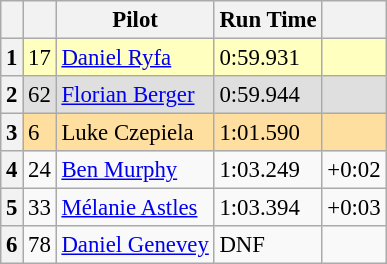<table class="wikitable" style="font-size: 95%;">
<tr>
<th></th>
<th></th>
<th>Pilot</th>
<th>Run Time</th>
<th></th>
</tr>
<tr>
<th>1</th>
<td style="background:#ffffbf;">17</td>
<td style="background:#ffffbf;"> <a href='#'>Daniel Ryfa</a></td>
<td style="background:#ffffbf;">0:59.931</td>
<td style="background:#ffffbf;"></td>
</tr>
<tr>
<th>2</th>
<td style="background:#dfdfdf;">62</td>
<td style="background:#dfdfdf;"> <a href='#'>Florian Berger</a></td>
<td style="background:#dfdfdf;">0:59.944</td>
<td style="background:#dfdfdf;"></td>
</tr>
<tr>
<th>3</th>
<td style="background:#ffdf9f;">6</td>
<td style="background:#ffdf9f;"> Luke Czepiela</td>
<td style="background:#ffdf9f;">1:01.590</td>
<td style="background:#ffdf9f;"></td>
</tr>
<tr>
<th>4</th>
<td>24</td>
<td> <a href='#'>Ben Murphy</a></td>
<td>1:03.249</td>
<td>+0:02</td>
</tr>
<tr>
<th>5</th>
<td>33</td>
<td> <a href='#'>Mélanie Astles</a></td>
<td>1:03.394</td>
<td>+0:03</td>
</tr>
<tr>
<th>6</th>
<td>78</td>
<td> <a href='#'>Daniel Genevey</a></td>
<td>DNF</td>
<td></td>
</tr>
</table>
